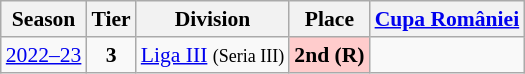<table class="wikitable" style="text-align:center; font-size:90%">
<tr>
<th>Season</th>
<th>Tier</th>
<th>Division</th>
<th>Place</th>
<th><a href='#'>Cupa României</a></th>
</tr>
<tr>
<td><a href='#'>2022–23</a></td>
<td><strong>3</strong></td>
<td><a href='#'>Liga III</a> <small>(Seria III)</small></td>
<td align=center bgcolor=#FFCCCC><strong>2nd (R)</strong></td>
<td></td>
</tr>
</table>
